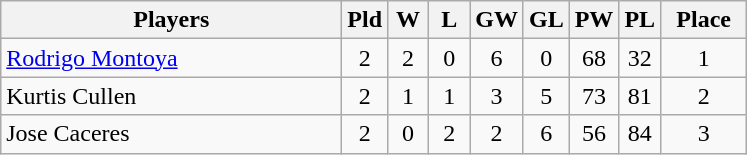<table class=wikitable style="text-align:center">
<tr>
<th width=220>Players</th>
<th width=20>Pld</th>
<th width=20>W</th>
<th width=20>L</th>
<th width=20>GW</th>
<th width=20>GL</th>
<th width=20>PW</th>
<th width=20>PL</th>
<th width=50>Place</th>
</tr>
<tr>
<td align=left> <a href='#'>Rodrigo Montoya</a></td>
<td>2</td>
<td>2</td>
<td>0</td>
<td>6</td>
<td>0</td>
<td>68</td>
<td>32</td>
<td>1</td>
</tr>
<tr>
<td align=left> Kurtis Cullen</td>
<td>2</td>
<td>1</td>
<td>1</td>
<td>3</td>
<td>5</td>
<td>73</td>
<td>81</td>
<td>2</td>
</tr>
<tr>
<td align=left> Jose Caceres</td>
<td>2</td>
<td>0</td>
<td>2</td>
<td>2</td>
<td>6</td>
<td>56</td>
<td>84</td>
<td>3</td>
</tr>
</table>
